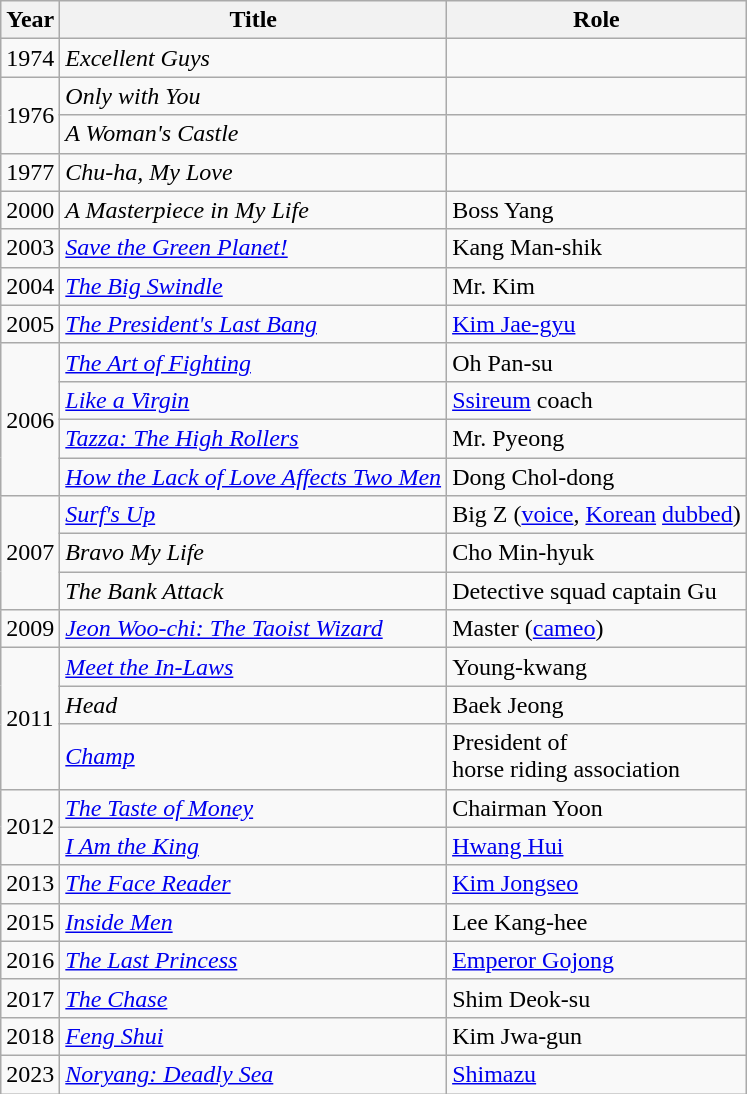<table class="wikitable sortable">
<tr>
<th>Year</th>
<th>Title</th>
<th>Role</th>
</tr>
<tr>
<td>1974</td>
<td><em>Excellent Guys</em></td>
<td></td>
</tr>
<tr>
<td rowspan=2>1976</td>
<td><em>Only with You</em></td>
<td></td>
</tr>
<tr>
<td><em>A Woman's Castle</em></td>
<td></td>
</tr>
<tr>
<td>1977</td>
<td><em>Chu-ha, My Love</em></td>
<td></td>
</tr>
<tr>
<td>2000</td>
<td><em>A Masterpiece in My Life</em></td>
<td>Boss Yang</td>
</tr>
<tr>
<td>2003</td>
<td><em><a href='#'>Save the Green Planet!</a></em></td>
<td>Kang Man-shik</td>
</tr>
<tr>
<td>2004</td>
<td><em><a href='#'>The Big Swindle</a></em></td>
<td>Mr. Kim</td>
</tr>
<tr>
<td>2005</td>
<td><em><a href='#'>The President's Last Bang</a></em></td>
<td><a href='#'>Kim Jae-gyu</a></td>
</tr>
<tr>
<td rowspan=4>2006</td>
<td><em><a href='#'>The Art of Fighting</a></em></td>
<td>Oh Pan-su</td>
</tr>
<tr>
<td><em><a href='#'>Like a Virgin</a></em></td>
<td><a href='#'>Ssireum</a> coach</td>
</tr>
<tr>
<td><em><a href='#'>Tazza: The High Rollers</a></em></td>
<td>Mr. Pyeong</td>
</tr>
<tr>
<td><em><a href='#'>How the Lack of Love Affects Two Men</a></em></td>
<td>Dong Chol-dong</td>
</tr>
<tr>
<td rowspan=3>2007</td>
<td><em><a href='#'>Surf's Up</a></em></td>
<td>Big Z (<a href='#'>voice</a>, <a href='#'>Korean</a> <a href='#'>dubbed</a>)</td>
</tr>
<tr>
<td><em>Bravo My Life</em></td>
<td>Cho Min-hyuk</td>
</tr>
<tr>
<td><em>The Bank Attack</em></td>
<td>Detective squad captain Gu</td>
</tr>
<tr>
<td>2009</td>
<td><em><a href='#'>Jeon Woo-chi: The Taoist Wizard</a></em></td>
<td>Master (<a href='#'>cameo</a>)</td>
</tr>
<tr>
<td rowspan=3>2011</td>
<td><em><a href='#'>Meet the In-Laws</a></em></td>
<td>Young-kwang</td>
</tr>
<tr>
<td><em>Head</em></td>
<td>Baek Jeong</td>
</tr>
<tr>
<td><em><a href='#'>Champ</a></em></td>
<td>President of <br> horse riding association</td>
</tr>
<tr>
<td rowspan=2>2012</td>
<td><em><a href='#'>The Taste of Money</a></em></td>
<td>Chairman Yoon</td>
</tr>
<tr>
<td><em><a href='#'>I Am the King</a></em></td>
<td><a href='#'>Hwang Hui</a></td>
</tr>
<tr>
<td>2013</td>
<td><em><a href='#'>The Face Reader</a></em></td>
<td><a href='#'>Kim Jongseo</a></td>
</tr>
<tr>
<td>2015</td>
<td><em><a href='#'>Inside Men</a></em></td>
<td>Lee Kang-hee</td>
</tr>
<tr>
<td>2016</td>
<td><em><a href='#'>The Last Princess</a></em></td>
<td><a href='#'>Emperor Gojong</a></td>
</tr>
<tr>
<td>2017</td>
<td><em><a href='#'>The Chase</a></em></td>
<td>Shim Deok-su</td>
</tr>
<tr>
<td>2018</td>
<td><em><a href='#'>Feng Shui</a></em></td>
<td>Kim Jwa-gun</td>
</tr>
<tr>
<td>2023</td>
<td><em><a href='#'>Noryang: Deadly Sea</a></em></td>
<td><a href='#'>Shimazu</a></td>
</tr>
</table>
